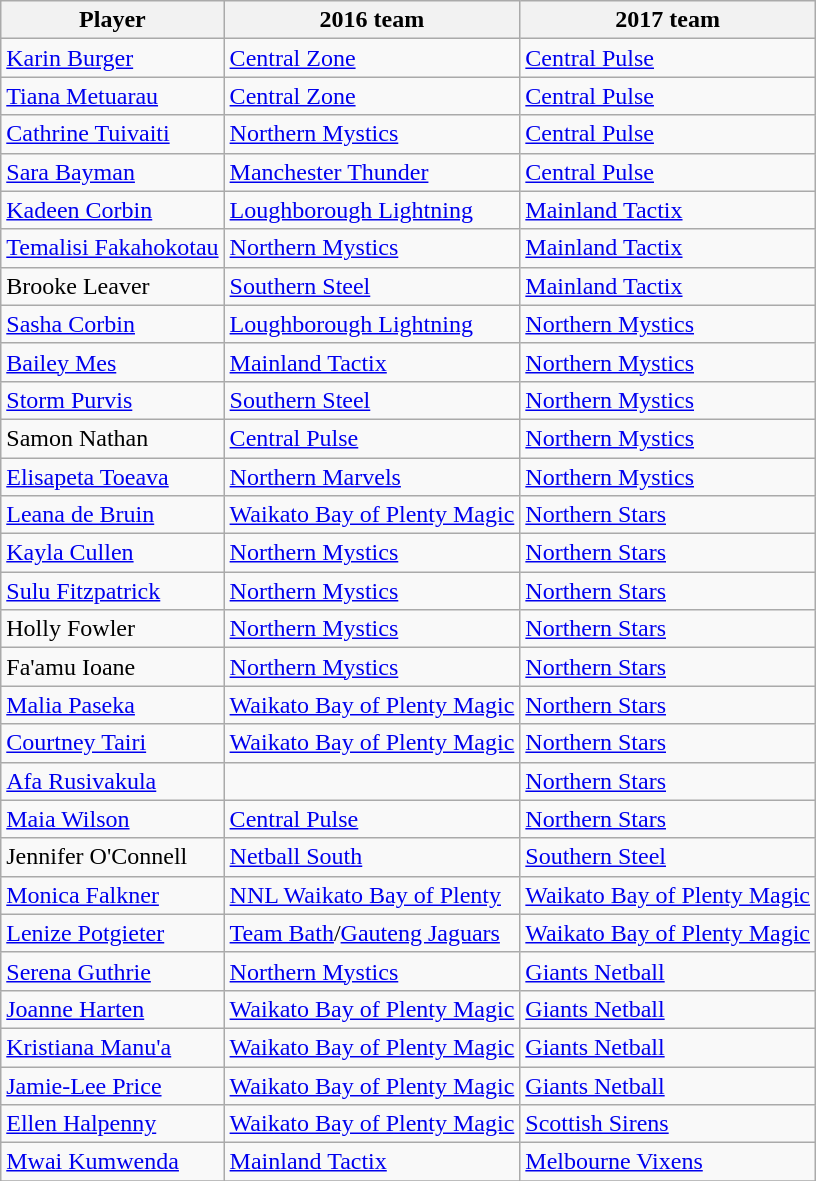<table class="wikitable collapsible">
<tr>
<th>Player</th>
<th>2016 team</th>
<th>2017 team</th>
</tr>
<tr>
<td><a href='#'>Karin Burger</a></td>
<td><a href='#'>Central Zone</a></td>
<td><a href='#'>Central Pulse</a></td>
</tr>
<tr>
<td><a href='#'>Tiana Metuarau</a></td>
<td><a href='#'>Central Zone</a></td>
<td><a href='#'>Central Pulse</a></td>
</tr>
<tr>
<td><a href='#'>Cathrine Tuivaiti</a></td>
<td><a href='#'>Northern Mystics</a></td>
<td><a href='#'>Central Pulse</a></td>
</tr>
<tr>
<td><a href='#'>Sara Bayman</a></td>
<td><a href='#'>Manchester Thunder</a></td>
<td><a href='#'>Central Pulse</a></td>
</tr>
<tr>
<td><a href='#'>Kadeen Corbin</a></td>
<td><a href='#'>Loughborough Lightning</a></td>
<td><a href='#'>Mainland Tactix</a></td>
</tr>
<tr>
<td><a href='#'>Temalisi Fakahokotau</a></td>
<td><a href='#'>Northern Mystics</a></td>
<td><a href='#'>Mainland Tactix</a></td>
</tr>
<tr>
<td>Brooke Leaver</td>
<td><a href='#'>Southern Steel</a></td>
<td><a href='#'>Mainland Tactix</a></td>
</tr>
<tr>
<td><a href='#'>Sasha Corbin</a></td>
<td><a href='#'>Loughborough Lightning</a></td>
<td><a href='#'>Northern Mystics</a></td>
</tr>
<tr>
<td><a href='#'>Bailey Mes</a></td>
<td><a href='#'>Mainland Tactix</a></td>
<td><a href='#'>Northern Mystics</a></td>
</tr>
<tr>
<td><a href='#'>Storm Purvis</a></td>
<td><a href='#'>Southern Steel</a></td>
<td><a href='#'>Northern Mystics</a></td>
</tr>
<tr>
<td>Samon Nathan</td>
<td><a href='#'>Central Pulse</a></td>
<td><a href='#'>Northern Mystics</a></td>
</tr>
<tr>
<td><a href='#'>Elisapeta Toeava</a></td>
<td><a href='#'>Northern Marvels</a></td>
<td><a href='#'>Northern Mystics</a></td>
</tr>
<tr>
<td><a href='#'>Leana de Bruin</a></td>
<td><a href='#'>Waikato Bay of Plenty Magic</a></td>
<td><a href='#'>Northern Stars</a></td>
</tr>
<tr>
<td><a href='#'>Kayla Cullen</a></td>
<td><a href='#'>Northern Mystics</a></td>
<td><a href='#'>Northern Stars</a></td>
</tr>
<tr>
<td><a href='#'>Sulu Fitzpatrick</a></td>
<td><a href='#'>Northern Mystics</a></td>
<td><a href='#'>Northern Stars</a></td>
</tr>
<tr>
<td>Holly Fowler</td>
<td><a href='#'>Northern Mystics</a></td>
<td><a href='#'>Northern Stars</a></td>
</tr>
<tr>
<td>Fa'amu Ioane</td>
<td><a href='#'>Northern Mystics</a></td>
<td><a href='#'>Northern Stars</a></td>
</tr>
<tr>
<td><a href='#'>Malia Paseka</a></td>
<td><a href='#'>Waikato Bay of Plenty Magic</a></td>
<td><a href='#'>Northern Stars</a></td>
</tr>
<tr>
<td><a href='#'>Courtney Tairi</a></td>
<td><a href='#'>Waikato Bay of Plenty Magic</a></td>
<td><a href='#'>Northern Stars</a></td>
</tr>
<tr>
<td><a href='#'>Afa Rusivakula</a></td>
<td></td>
<td><a href='#'>Northern Stars</a></td>
</tr>
<tr>
<td><a href='#'>Maia Wilson</a></td>
<td><a href='#'>Central Pulse</a></td>
<td><a href='#'>Northern Stars</a></td>
</tr>
<tr>
<td>Jennifer O'Connell</td>
<td><a href='#'>Netball South</a></td>
<td><a href='#'>Southern Steel</a></td>
</tr>
<tr>
<td><a href='#'>Monica Falkner</a></td>
<td><a href='#'>NNL Waikato Bay of Plenty</a></td>
<td><a href='#'>Waikato Bay of Plenty Magic</a></td>
</tr>
<tr>
<td><a href='#'>Lenize Potgieter</a></td>
<td><a href='#'>Team Bath</a>/<a href='#'>Gauteng Jaguars</a></td>
<td><a href='#'>Waikato Bay of Plenty Magic</a></td>
</tr>
<tr>
<td><a href='#'>Serena Guthrie</a></td>
<td><a href='#'>Northern Mystics</a></td>
<td><a href='#'>Giants Netball</a></td>
</tr>
<tr>
<td><a href='#'>Joanne Harten</a></td>
<td><a href='#'>Waikato Bay of Plenty Magic</a></td>
<td><a href='#'>Giants Netball</a></td>
</tr>
<tr>
<td><a href='#'>Kristiana Manu'a</a></td>
<td><a href='#'>Waikato Bay of Plenty Magic</a></td>
<td><a href='#'>Giants Netball</a></td>
</tr>
<tr>
<td><a href='#'>Jamie-Lee Price</a></td>
<td><a href='#'>Waikato Bay of Plenty Magic</a></td>
<td><a href='#'>Giants Netball</a></td>
</tr>
<tr>
<td><a href='#'>Ellen Halpenny</a></td>
<td><a href='#'>Waikato Bay of Plenty Magic</a></td>
<td><a href='#'>Scottish Sirens</a></td>
</tr>
<tr>
<td><a href='#'>Mwai Kumwenda</a></td>
<td><a href='#'>Mainland Tactix</a></td>
<td><a href='#'>Melbourne Vixens</a></td>
</tr>
<tr>
</tr>
</table>
